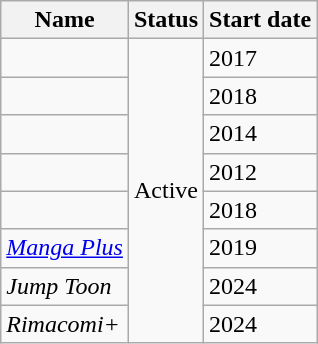<table class="wikitable sortable">
<tr>
<th>Name</th>
<th>Status</th>
<th>Start date</th>
</tr>
<tr>
<td></td>
<td rowspan="8">Active</td>
<td>2017</td>
</tr>
<tr>
<td></td>
<td>2018</td>
</tr>
<tr>
<td></td>
<td>2014</td>
</tr>
<tr>
<td></td>
<td>2012</td>
</tr>
<tr>
<td></td>
<td>2018</td>
</tr>
<tr>
<td><em><a href='#'>Manga Plus</a></em></td>
<td>2019</td>
</tr>
<tr>
<td><em>Jump Toon</em></td>
<td>2024</td>
</tr>
<tr>
<td><em>Rimacomi+</em></td>
<td>2024</td>
</tr>
</table>
